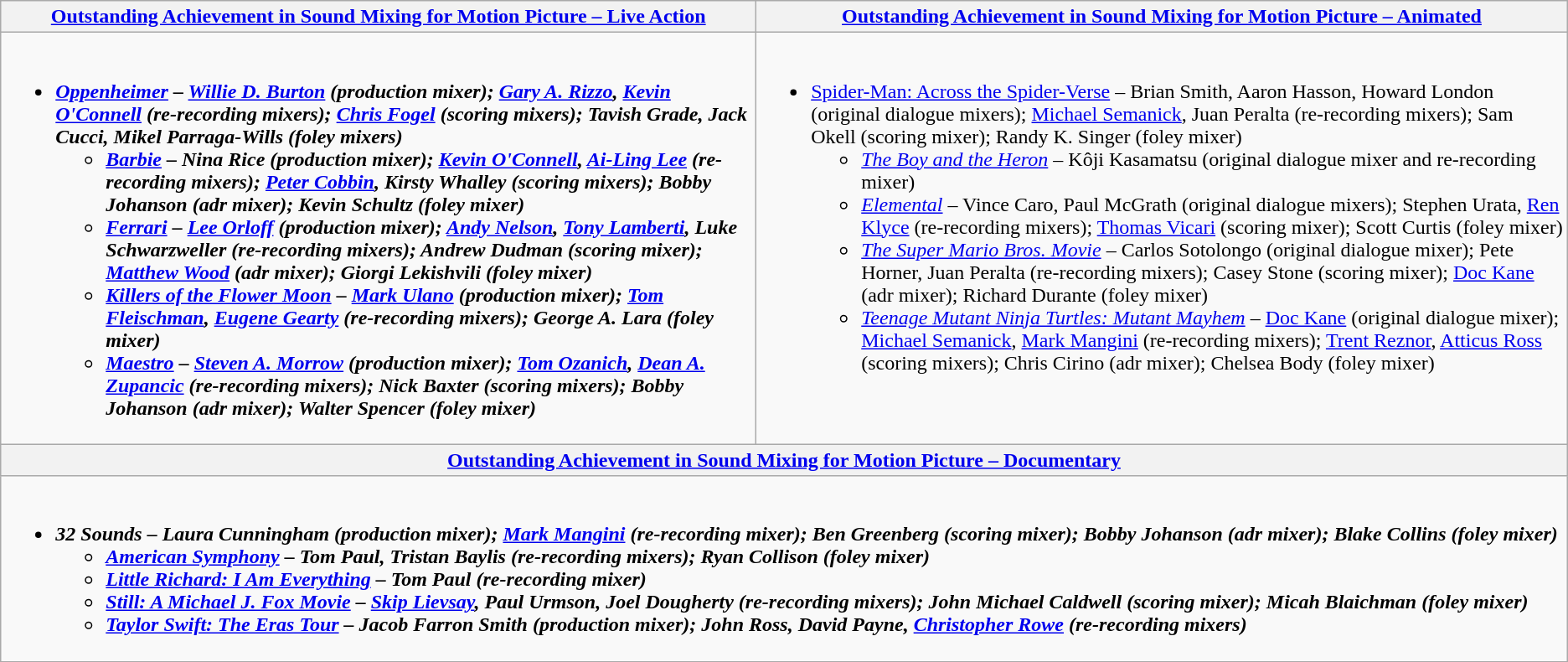<table class=wikitable style="width=100%">
<tr>
<th style="width=50%"><a href='#'>Outstanding Achievement in Sound Mixing for Motion Picture – Live Action</a></th>
<th style="width=50%"><a href='#'>Outstanding Achievement in Sound Mixing for Motion Picture – Animated</a></th>
</tr>
<tr>
<td valign="top"><br><ul><li><strong><em><a href='#'>Oppenheimer</a><em> – <a href='#'>Willie D. Burton</a> (production mixer); <a href='#'>Gary A. Rizzo</a>, <a href='#'>Kevin O'Connell</a> (re-recording mixers); <a href='#'>Chris Fogel</a> (scoring mixers); Tavish Grade, Jack Cucci, Mikel Parraga-Wills (foley mixers)<strong><ul><li></em><a href='#'>Barbie</a><em> – Nina Rice (production mixer); <a href='#'>Kevin O'Connell</a>, <a href='#'>Ai-Ling Lee</a> (re-recording mixers); <a href='#'>Peter Cobbin</a>, Kirsty Whalley (scoring mixers); Bobby Johanson (adr mixer); Kevin Schultz (foley mixer)</li><li></em><a href='#'>Ferrari</a><em> – <a href='#'>Lee Orloff</a> (production mixer); <a href='#'>Andy Nelson</a>, <a href='#'>Tony Lamberti</a>, Luke Schwarzweller (re-recording mixers); Andrew Dudman (scoring mixer); <a href='#'>Matthew Wood</a> (adr mixer); Giorgi Lekishvili (foley mixer)</li><li></em><a href='#'>Killers of the Flower Moon</a><em> – <a href='#'>Mark Ulano</a> (production mixer); <a href='#'>Tom Fleischman</a>, <a href='#'>Eugene Gearty</a> (re-recording mixers); George A. Lara (foley mixer)</li><li></em><a href='#'>Maestro</a><em> – <a href='#'>Steven A. Morrow</a> (production mixer); <a href='#'>Tom Ozanich</a>, <a href='#'>Dean A. Zupancic</a> (re-recording mixers); Nick Baxter (scoring mixers); Bobby Johanson (adr mixer); Walter Spencer (foley mixer)</li></ul></li></ul></td>
<td valign="top"><br><ul><li></em></strong><a href='#'>Spider-Man: Across the Spider-Verse</a></em> – Brian Smith, Aaron Hasson, Howard London (original dialogue mixers); <a href='#'>Michael Semanick</a>, Juan Peralta (re-recording mixers); Sam Okell (scoring mixer); Randy K. Singer (foley mixer)</strong><ul><li><em><a href='#'>The Boy and the Heron</a></em> – Kôji Kasamatsu (original dialogue mixer and re-recording mixer)</li><li><em><a href='#'>Elemental</a></em> – Vince Caro, Paul McGrath (original dialogue mixers); Stephen Urata, <a href='#'>Ren Klyce</a> (re-recording mixers); <a href='#'>Thomas Vicari</a> (scoring mixer); Scott Curtis (foley mixer)</li><li><em><a href='#'>The Super Mario Bros. Movie</a></em> – Carlos Sotolongo (original dialogue mixer); Pete Horner, Juan Peralta (re-recording mixers); Casey Stone (scoring mixer); <a href='#'>Doc Kane</a> (adr mixer); Richard Durante (foley mixer)</li><li><em><a href='#'>Teenage Mutant Ninja Turtles: Mutant Mayhem</a></em> – <a href='#'>Doc Kane</a> (original dialogue mixer); <a href='#'>Michael Semanick</a>, <a href='#'>Mark Mangini</a> (re-recording mixers); <a href='#'>Trent Reznor</a>, <a href='#'>Atticus Ross</a> (scoring mixers); Chris Cirino (adr mixer); Chelsea Body (foley mixer)</li></ul></li></ul></td>
</tr>
<tr>
<th colspan="2" style="width=50%"><a href='#'>Outstanding Achievement in Sound Mixing for Motion Picture – Documentary</a></th>
</tr>
<tr>
<td valign="top" colspan="2"><br><ul><li><strong><em>32 Sounds<em> – Laura Cunningham (production mixer); <a href='#'>Mark Mangini</a> (re-recording mixer); Ben Greenberg (scoring mixer); Bobby Johanson (adr mixer); Blake Collins (foley mixer)<strong><ul><li></em><a href='#'>American Symphony</a><em> – Tom Paul, Tristan Baylis (re-recording mixers); Ryan Collison (foley mixer)</li><li></em><a href='#'>Little Richard: I Am Everything</a><em> – Tom Paul (re-recording mixer)</li><li></em><a href='#'>Still: A Michael J. Fox Movie</a><em> – <a href='#'>Skip Lievsay</a>, Paul Urmson, Joel Dougherty (re-recording mixers); John Michael Caldwell (scoring mixer); Micah Blaichman (foley mixer)</li><li></em><a href='#'>Taylor Swift: The Eras Tour</a><em> – Jacob Farron Smith (production mixer); John Ross, David Payne, <a href='#'>Christopher Rowe</a> (re-recording mixers)</li></ul></li></ul></td>
</tr>
</table>
